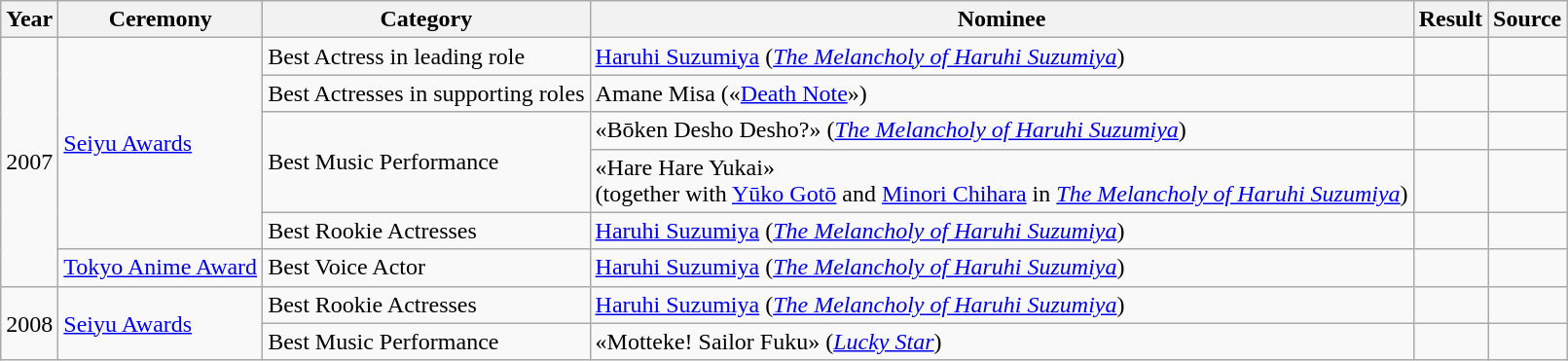<table class="wikitable sortable plainrowheaders">
<tr>
<th>Year</th>
<th>Ceremony</th>
<th>Category</th>
<th>Nominee</th>
<th>Result</th>
<th class="unsortable">Source</th>
</tr>
<tr>
<td rowspan="6">2007</td>
<td rowspan="5"><a href='#'>Seiyu Awards</a></td>
<td>Best Actress in leading role</td>
<td><a href='#'>Haruhi Suzumiya</a> (<em><a href='#'>The Melancholy of Haruhi Suzumiya</a></em>)</td>
<td></td>
<td></td>
</tr>
<tr>
<td>Best Actresses in supporting roles</td>
<td>Amane Misa («<a href='#'>Death Note</a>»)</td>
<td></td>
<td></td>
</tr>
<tr>
<td rowspan="2">Best Music Performance</td>
<td>«Bōken Desho Desho?» (<em><a href='#'>The Melancholy of Haruhi Suzumiya</a></em>)</td>
<td></td>
<td></td>
</tr>
<tr>
<td>«Hare Hare Yukai»<br>(together with <a href='#'>Yūko Gotō</a> and <a href='#'>Minori Chihara</a> in <em><a href='#'>The Melancholy of Haruhi Suzumiya</a></em>)</td>
<td></td>
<td></td>
</tr>
<tr>
<td>Best Rookie Actresses</td>
<td><a href='#'>Haruhi Suzumiya</a> (<em><a href='#'>The Melancholy of Haruhi Suzumiya</a></em>)</td>
<td></td>
<td></td>
</tr>
<tr>
<td><a href='#'>Tokyo Anime Award</a></td>
<td>Best Voice Actor</td>
<td><a href='#'>Haruhi Suzumiya</a> (<em><a href='#'>The Melancholy of Haruhi Suzumiya</a></em>)</td>
<td></td>
<td></td>
</tr>
<tr>
<td rowspan="2">2008</td>
<td rowspan="2"><a href='#'>Seiyu Awards</a></td>
<td>Best Rookie Actresses</td>
<td><a href='#'>Haruhi Suzumiya</a> (<em><a href='#'>The Melancholy of Haruhi Suzumiya</a></em>)</td>
<td></td>
<td></td>
</tr>
<tr>
<td>Best Music Performance</td>
<td>«Motteke! Sailor Fuku» (<em><a href='#'>Lucky Star</a></em>)</td>
<td></td>
<td></td>
</tr>
</table>
